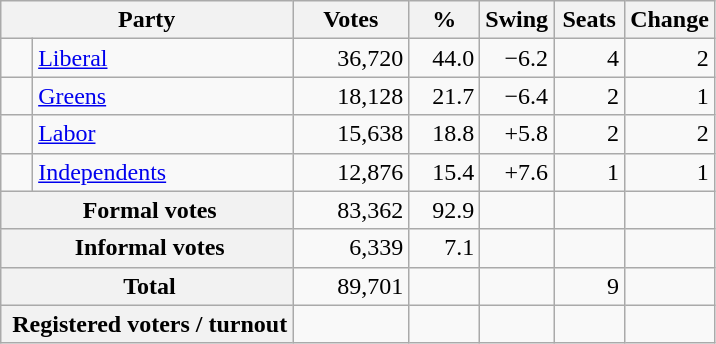<table class="wikitable" style="text-align:right; margin-bottom:0">
<tr>
<th style="width:10px" colspan=3>Party</th>
<th style="width:70px;">Votes</th>
<th style="width:40px;">%</th>
<th style="width:40px;">Swing</th>
<th style="width:40px;">Seats</th>
<th style="width:40px;">Change</th>
</tr>
<tr>
<td> </td>
<td style="text-align:left;" colspan="2"><a href='#'>Liberal</a></td>
<td>36,720</td>
<td>44.0</td>
<td>−6.2</td>
<td>4</td>
<td> 2</td>
</tr>
<tr>
<td> </td>
<td style="text-align:left;" colspan="2"><a href='#'>Greens</a></td>
<td>18,128</td>
<td>21.7</td>
<td>−6.4</td>
<td>2</td>
<td> 1</td>
</tr>
<tr>
<td> </td>
<td style="text-align:left;" colspan="2"><a href='#'>Labor</a></td>
<td>15,638</td>
<td>18.8</td>
<td>+5.8</td>
<td>2</td>
<td> 2</td>
</tr>
<tr>
<td> </td>
<td style="text-align:left;" colspan="2"><a href='#'>Independents</a></td>
<td>12,876</td>
<td>15.4</td>
<td>+7.6</td>
<td>1</td>
<td> 1</td>
</tr>
<tr>
<th colspan="3" rowspan="1"> Formal votes</th>
<td>83,362</td>
<td>92.9</td>
<td></td>
<td></td>
<td></td>
</tr>
<tr>
<th colspan="3" rowspan="1"> Informal votes</th>
<td>6,339</td>
<td>7.1</td>
<td></td>
<td></td>
<td></td>
</tr>
<tr>
<th colspan="3" rowspan="1"> <strong>Total </strong></th>
<td>89,701</td>
<td></td>
<td></td>
<td>9</td>
<td></td>
</tr>
<tr>
<th colspan="3" rowspan="1"> Registered voters / turnout</th>
<td></td>
<td></td>
<td></td>
<td></td>
<td></td>
</tr>
</table>
